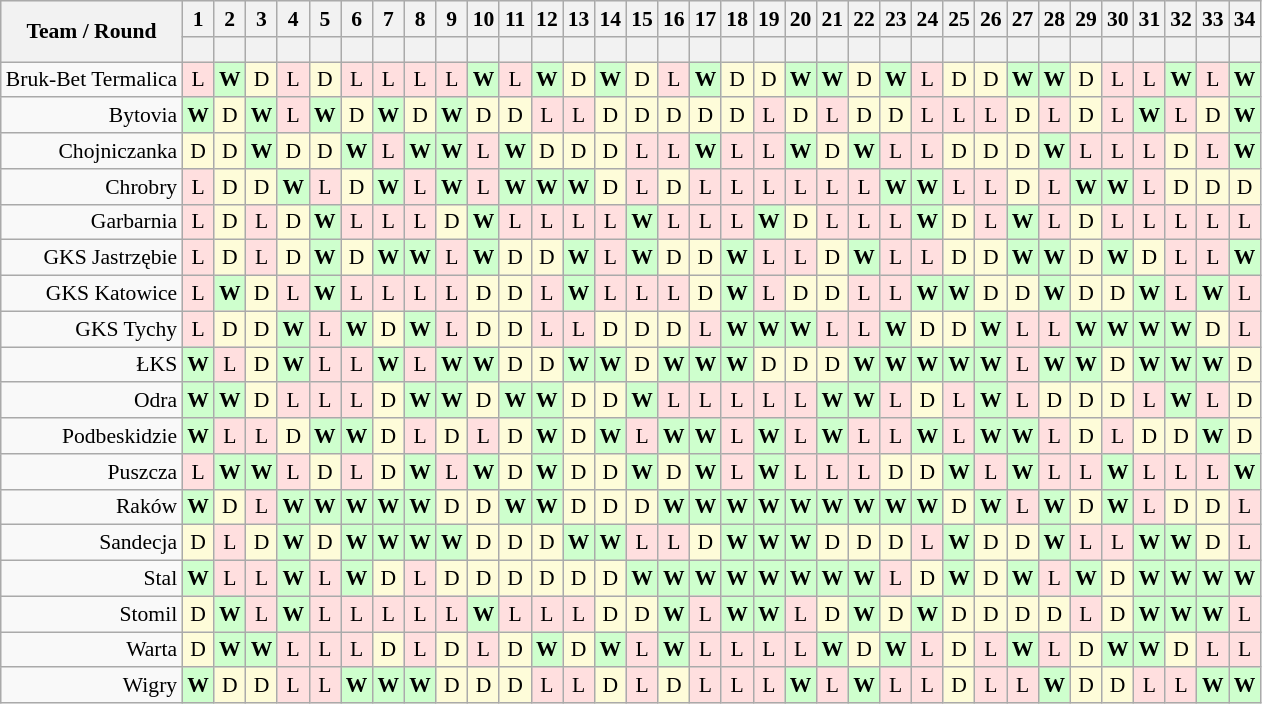<table class="wikitable sortable" style="text-align: center; font-size: 90%">
<tr style="background:#EFEFEF">
<th rowspan=2>Team / Round</th>
<th>1</th>
<th>2</th>
<th>3</th>
<th>4</th>
<th>5</th>
<th>6</th>
<th>7</th>
<th>8</th>
<th>9</th>
<th>10</th>
<th>11</th>
<th>12</th>
<th>13</th>
<th>14</th>
<th>15</th>
<th>16</th>
<th>17</th>
<th>18</th>
<th>19</th>
<th>20</th>
<th>21</th>
<th>22</th>
<th>23</th>
<th>24</th>
<th>25</th>
<th>26</th>
<th>27</th>
<th>28</th>
<th>29</th>
<th>30</th>
<th>31</th>
<th>32</th>
<th>33</th>
<th>34</th>
</tr>
<tr>
<th height="10"></th>
<th></th>
<th></th>
<th></th>
<th></th>
<th></th>
<th></th>
<th></th>
<th></th>
<th></th>
<th></th>
<th></th>
<th></th>
<th></th>
<th></th>
<th></th>
<th></th>
<th></th>
<th></th>
<th></th>
<th></th>
<th></th>
<th></th>
<th></th>
<th></th>
<th></th>
<th></th>
<th></th>
<th></th>
<th></th>
<th></th>
<th></th>
<th></th>
<th></th>
</tr>
<tr>
<td align="right">Bruk-Bet Termalica</td>
<td bgcolor="FFDFDF">L</td>
<td bgcolor="CEFFCD"><strong>W</strong></td>
<td bgcolor="FEFCD9">D</td>
<td bgcolor="FFDFDF">L</td>
<td bgcolor="FEFCD9">D</td>
<td bgcolor="FFDFDF">L</td>
<td bgcolor="FFDFDF">L</td>
<td bgcolor="FFDFDF">L</td>
<td bgcolor="FFDFDF">L</td>
<td bgcolor="CEFFCD"><strong>W</strong></td>
<td bgcolor="FFDFDF">L</td>
<td bgcolor="CEFFCD"><strong>W</strong></td>
<td bgcolor="FEFCD9">D</td>
<td bgcolor="CEFFCD"><strong>W</strong></td>
<td bgcolor="FEFCD9">D</td>
<td bgcolor="FFDFDF">L</td>
<td bgcolor="CEFFCD"><strong>W</strong></td>
<td bgcolor="FEFCD9">D</td>
<td bgcolor="FEFCD9">D</td>
<td bgcolor="CEFFCD"><strong>W</strong></td>
<td bgcolor="CEFFCD"><strong>W</strong></td>
<td bgcolor="FEFCD9">D</td>
<td bgcolor="CEFFCD"><strong>W</strong></td>
<td bgcolor="FFDFDF">L</td>
<td bgcolor="FEFCD9">D</td>
<td bgcolor="FEFCD9">D</td>
<td bgcolor="CEFFCD"><strong>W</strong></td>
<td bgcolor="CEFFCD"><strong>W</strong></td>
<td bgcolor="FEFCD9">D</td>
<td bgcolor="FFDFDF">L</td>
<td bgcolor="FFDFDF">L</td>
<td bgcolor="CEFFCD"><strong>W</strong></td>
<td bgcolor="FFDFDF">L</td>
<td bgcolor="CEFFCD"><strong>W</strong></td>
</tr>
<tr>
<td align="right">Bytovia</td>
<td bgcolor="CEFFCD"><strong>W</strong></td>
<td bgcolor="FEFCD9">D</td>
<td bgcolor="CEFFCD"><strong>W</strong></td>
<td bgcolor="FFDFDF">L</td>
<td bgcolor="CEFFCD"><strong>W</strong></td>
<td bgcolor="FEFCD9">D</td>
<td bgcolor="CEFFCD"><strong>W</strong></td>
<td bgcolor="FEFCD9">D</td>
<td bgcolor="CEFFCD"><strong>W</strong></td>
<td bgcolor="FEFCD9">D</td>
<td bgcolor="FEFCD9">D</td>
<td bgcolor="FFDFDF">L</td>
<td bgcolor="FFDFDF">L</td>
<td bgcolor="FEFCD9">D</td>
<td bgcolor="FEFCD9">D</td>
<td bgcolor="FEFCD9">D</td>
<td bgcolor="FEFCD9">D</td>
<td bgcolor="FEFCD9">D</td>
<td bgcolor="FFDFDF">L</td>
<td bgcolor="FEFCD9">D</td>
<td bgcolor="FFDFDF">L</td>
<td bgcolor="FEFCD9">D</td>
<td bgcolor="FEFCD9">D</td>
<td bgcolor="FFDFDF">L</td>
<td bgcolor="FFDFDF">L</td>
<td bgcolor="FFDFDF">L</td>
<td bgcolor="FEFCD9">D</td>
<td bgcolor="FFDFDF">L</td>
<td bgcolor="FEFCD9">D</td>
<td bgcolor="FFDFDF">L</td>
<td bgcolor="CEFFCD"><strong>W</strong></td>
<td bgcolor="FFDFDF">L</td>
<td bgcolor="FEFCD9">D</td>
<td bgcolor="CEFFCD"><strong>W</strong></td>
</tr>
<tr>
<td align="right">Chojniczanka</td>
<td bgcolor="FEFCD9">D</td>
<td bgcolor="FEFCD9">D</td>
<td bgcolor="CEFFCD"><strong>W</strong></td>
<td bgcolor="FEFCD9">D</td>
<td bgcolor="FEFCD9">D</td>
<td bgcolor="CEFFCD"><strong>W</strong></td>
<td bgcolor="FFDFDF">L</td>
<td bgcolor="CEFFCD"><strong>W</strong></td>
<td bgcolor="CEFFCD"><strong>W</strong></td>
<td bgcolor="FFDFDF">L</td>
<td bgcolor="CEFFCD"><strong>W</strong></td>
<td bgcolor="FEFCD9">D</td>
<td bgcolor="FEFCD9">D</td>
<td bgcolor="FEFCD9">D</td>
<td bgcolor="FFDFDF">L</td>
<td bgcolor="FFDFDF">L</td>
<td bgcolor="CEFFCD"><strong>W</strong></td>
<td bgcolor="FFDFDF">L</td>
<td bgcolor="FFDFDF">L</td>
<td bgcolor="CEFFCD"><strong>W</strong></td>
<td bgcolor="FEFCD9">D</td>
<td bgcolor="CEFFCD"><strong>W</strong></td>
<td bgcolor="FFDFDF">L</td>
<td bgcolor="FFDFDF">L</td>
<td bgcolor="FEFCD9">D</td>
<td bgcolor="FEFCD9">D</td>
<td bgcolor="FEFCD9">D</td>
<td bgcolor="CEFFCD"><strong>W</strong></td>
<td bgcolor="FFDFDF">L</td>
<td bgcolor="FFDFDF">L</td>
<td bgcolor="FFDFDF">L</td>
<td bgcolor="FEFCD9">D</td>
<td bgcolor="FFDFDF">L</td>
<td bgcolor="CEFFCD"><strong>W</strong></td>
</tr>
<tr>
<td align="right">Chrobry</td>
<td bgcolor="FFDFDF">L</td>
<td bgcolor="FEFCD9">D</td>
<td bgcolor="FEFCD9">D</td>
<td bgcolor="CEFFCD"><strong>W</strong></td>
<td bgcolor="FFDFDF">L</td>
<td bgcolor="FEFCD9">D</td>
<td bgcolor="CEFFCD"><strong>W</strong></td>
<td bgcolor="FFDFDF">L</td>
<td bgcolor="CEFFCD"><strong>W</strong></td>
<td bgcolor="FFDFDF">L</td>
<td bgcolor="CEFFCD"><strong>W</strong></td>
<td bgcolor="CEFFCD"><strong>W</strong></td>
<td bgcolor="CEFFCD"><strong>W</strong></td>
<td bgcolor="FEFCD9">D</td>
<td bgcolor="FFDFDF">L</td>
<td bgcolor="FEFCD9">D</td>
<td bgcolor="FFDFDF">L</td>
<td bgcolor="FFDFDF">L</td>
<td bgcolor="FFDFDF">L</td>
<td bgcolor="FFDFDF">L</td>
<td bgcolor="FFDFDF">L</td>
<td bgcolor="FFDFDF">L</td>
<td bgcolor="CEFFCD"><strong>W</strong></td>
<td bgcolor="CEFFCD"><strong>W</strong></td>
<td bgcolor="FFDFDF">L</td>
<td bgcolor="FFDFDF">L</td>
<td bgcolor="FEFCD9">D</td>
<td bgcolor="FFDFDF">L</td>
<td bgcolor="CEFFCD"><strong>W</strong></td>
<td bgcolor="CEFFCD"><strong>W</strong></td>
<td bgcolor="FFDFDF">L</td>
<td bgcolor="FEFCD9">D</td>
<td bgcolor="FEFCD9">D</td>
<td bgcolor="FEFCD9">D</td>
</tr>
<tr>
<td align="right">Garbarnia</td>
<td bgcolor="FFDFDF">L</td>
<td bgcolor="FEFCD9">D</td>
<td bgcolor="FFDFDF">L</td>
<td bgcolor="FEFCD9">D</td>
<td bgcolor="CEFFCD"><strong>W</strong></td>
<td bgcolor="FFDFDF">L</td>
<td bgcolor="FFDFDF">L</td>
<td bgcolor="FFDFDF">L</td>
<td bgcolor="FEFCD9">D</td>
<td bgcolor="CEFFCD"><strong>W</strong></td>
<td bgcolor="FFDFDF">L</td>
<td bgcolor="FFDFDF">L</td>
<td bgcolor="FFDFDF">L</td>
<td bgcolor="FFDFDF">L</td>
<td bgcolor="CEFFCD"><strong>W</strong></td>
<td bgcolor="FFDFDF">L</td>
<td bgcolor="FFDFDF">L</td>
<td bgcolor="FFDFDF">L</td>
<td bgcolor="CEFFCD"><strong>W</strong></td>
<td bgcolor="FEFCD9">D</td>
<td bgcolor="FFDFDF">L</td>
<td bgcolor="FFDFDF">L</td>
<td bgcolor="FFDFDF">L</td>
<td bgcolor="CEFFCD"><strong>W</strong></td>
<td bgcolor="FEFCD9">D</td>
<td bgcolor="FFDFDF">L</td>
<td bgcolor="CEFFCD"><strong>W</strong></td>
<td bgcolor="FFDFDF">L</td>
<td bgcolor="FEFCD9">D</td>
<td bgcolor="FFDFDF">L</td>
<td bgcolor="FFDFDF">L</td>
<td bgcolor="FFDFDF">L</td>
<td bgcolor="FFDFDF">L</td>
<td bgcolor="FFDFDF">L</td>
</tr>
<tr>
<td align="right">GKS Jastrzębie</td>
<td bgcolor="FFDFDF">L</td>
<td bgcolor="FEFCD9">D</td>
<td bgcolor="FFDFDF">L</td>
<td bgcolor="FEFCD9">D</td>
<td bgcolor="CEFFCD"><strong>W</strong></td>
<td bgcolor="FEFCD9">D</td>
<td bgcolor="CEFFCD"><strong>W</strong></td>
<td bgcolor="CEFFCD"><strong>W</strong></td>
<td bgcolor="FFDFDF">L</td>
<td bgcolor="CEFFCD"><strong>W</strong></td>
<td bgcolor="FEFCD9">D</td>
<td bgcolor="FEFCD9">D</td>
<td bgcolor="CEFFCD"><strong>W</strong></td>
<td bgcolor="FFDFDF">L</td>
<td bgcolor="CEFFCD"><strong>W</strong></td>
<td bgcolor="FEFCD9">D</td>
<td bgcolor="FEFCD9">D</td>
<td bgcolor="CEFFCD"><strong>W</strong></td>
<td bgcolor="FFDFDF">L</td>
<td bgcolor="FFDFDF">L</td>
<td bgcolor="FEFCD9">D</td>
<td bgcolor="CEFFCD"><strong>W</strong></td>
<td bgcolor="FFDFDF">L</td>
<td bgcolor="FFDFDF">L</td>
<td bgcolor="FEFCD9">D</td>
<td bgcolor="FEFCD9">D</td>
<td bgcolor="CEFFCD"><strong>W</strong></td>
<td bgcolor="CEFFCD"><strong>W</strong></td>
<td bgcolor="FEFCD9">D</td>
<td bgcolor="CEFFCD"><strong>W</strong></td>
<td bgcolor="FEFCD9">D</td>
<td bgcolor="FFDFDF">L</td>
<td bgcolor="FFDFDF">L</td>
<td bgcolor="CEFFCD"><strong>W</strong></td>
</tr>
<tr>
<td align="right">GKS Katowice</td>
<td bgcolor="FFDFDF">L</td>
<td bgcolor="CEFFCD"><strong>W</strong></td>
<td bgcolor="FEFCD9">D</td>
<td bgcolor="FFDFDF">L</td>
<td bgcolor="CEFFCD"><strong>W</strong></td>
<td bgcolor="FFDFDF">L</td>
<td bgcolor="FFDFDF">L</td>
<td bgcolor="FFDFDF">L</td>
<td bgcolor="FFDFDF">L</td>
<td bgcolor="FEFCD9">D</td>
<td bgcolor="FEFCD9">D</td>
<td bgcolor="FFDFDF">L</td>
<td bgcolor="CEFFCD"><strong>W</strong></td>
<td bgcolor="FFDFDF">L</td>
<td bgcolor="FFDFDF">L</td>
<td bgcolor="FFDFDF">L</td>
<td bgcolor="FEFCD9">D</td>
<td bgcolor="CEFFCD"><strong>W</strong></td>
<td bgcolor="FFDFDF">L</td>
<td bgcolor="FEFCD9">D</td>
<td bgcolor="FEFCD9">D</td>
<td bgcolor="FFDFDF">L</td>
<td bgcolor="FFDFDF">L</td>
<td bgcolor="CEFFCD"><strong>W</strong></td>
<td bgcolor="CEFFCD"><strong>W</strong></td>
<td bgcolor="FEFCD9">D</td>
<td bgcolor="FEFCD9">D</td>
<td bgcolor="CEFFCD"><strong>W</strong></td>
<td bgcolor="FEFCD9">D</td>
<td bgcolor="FEFCD9">D</td>
<td bgcolor="CEFFCD"><strong>W</strong></td>
<td bgcolor="FFDFDF">L</td>
<td bgcolor="CEFFCD"><strong>W</strong></td>
<td bgcolor="FFDFDF">L</td>
</tr>
<tr>
<td align="right">GKS Tychy</td>
<td bgcolor="FFDFDF">L</td>
<td bgcolor="FEFCD9">D</td>
<td bgcolor="FEFCD9">D</td>
<td bgcolor="CEFFCD"><strong>W</strong></td>
<td bgcolor="FFDFDF">L</td>
<td bgcolor="CEFFCD"><strong>W</strong></td>
<td bgcolor="FEFCD9">D</td>
<td bgcolor="CEFFCD"><strong>W</strong></td>
<td bgcolor="FFDFDF">L</td>
<td bgcolor="FEFCD9">D</td>
<td bgcolor="FEFCD9">D</td>
<td bgcolor="FFDFDF">L</td>
<td bgcolor="FFDFDF">L</td>
<td bgcolor="FEFCD9">D</td>
<td bgcolor="FEFCD9">D</td>
<td bgcolor="FEFCD9">D</td>
<td bgcolor="FFDFDF">L</td>
<td bgcolor="CEFFCD"><strong>W</strong></td>
<td bgcolor="CEFFCD"><strong>W</strong></td>
<td bgcolor="CEFFCD"><strong>W</strong></td>
<td bgcolor="FFDFDF">L</td>
<td bgcolor="FFDFDF">L</td>
<td bgcolor="CEFFCD"><strong>W</strong></td>
<td bgcolor="FEFCD9">D</td>
<td bgcolor="FEFCD9">D</td>
<td bgcolor="CEFFCD"><strong>W</strong></td>
<td bgcolor="FFDFDF">L</td>
<td bgcolor="FFDFDF">L</td>
<td bgcolor="CEFFCD"><strong>W</strong></td>
<td bgcolor="CEFFCD"><strong>W</strong></td>
<td bgcolor="CEFFCD"><strong>W</strong></td>
<td bgcolor="CEFFCD"><strong>W</strong></td>
<td bgcolor="FEFCD9">D</td>
<td bgcolor="FFDFDF">L</td>
</tr>
<tr>
<td align="right">ŁKS</td>
<td bgcolor="CEFFCD"><strong>W</strong></td>
<td bgcolor="FFDFDF">L</td>
<td bgcolor="FEFCD9">D</td>
<td bgcolor="CEFFCD"><strong>W</strong></td>
<td bgcolor="FFDFDF">L</td>
<td bgcolor="FFDFDF">L</td>
<td bgcolor="CEFFCD"><strong>W</strong></td>
<td bgcolor="FFDFDF">L</td>
<td bgcolor="CEFFCD"><strong>W</strong></td>
<td bgcolor="CEFFCD"><strong>W</strong></td>
<td bgcolor="FEFCD9">D</td>
<td bgcolor="FEFCD9">D</td>
<td bgcolor="CEFFCD"><strong>W</strong></td>
<td bgcolor="CEFFCD"><strong>W</strong></td>
<td bgcolor="FEFCD9">D</td>
<td bgcolor="CEFFCD"><strong>W</strong></td>
<td bgcolor="CEFFCD"><strong>W</strong></td>
<td bgcolor="CEFFCD"><strong>W</strong></td>
<td bgcolor="FEFCD9">D</td>
<td bgcolor="FEFCD9">D</td>
<td bgcolor="FEFCD9">D</td>
<td bgcolor="CEFFCD"><strong>W</strong></td>
<td bgcolor="CEFFCD"><strong>W</strong></td>
<td bgcolor="CEFFCD"><strong>W</strong></td>
<td bgcolor="CEFFCD"><strong>W</strong></td>
<td bgcolor="CEFFCD"><strong>W</strong></td>
<td bgcolor="FFDFDF">L</td>
<td bgcolor="CEFFCD"><strong>W</strong></td>
<td bgcolor="CEFFCD"><strong>W</strong></td>
<td bgcolor="FEFCD9">D</td>
<td bgcolor="CEFFCD"><strong>W</strong></td>
<td bgcolor="CEFFCD"><strong>W</strong></td>
<td bgcolor="CEFFCD"><strong>W</strong></td>
<td bgcolor="FEFCD9">D</td>
</tr>
<tr>
<td align="right">Odra</td>
<td bgcolor="CEFFCD"><strong>W</strong></td>
<td bgcolor="CEFFCD"><strong>W</strong></td>
<td bgcolor="FEFCD9">D</td>
<td bgcolor="FFDFDF">L</td>
<td bgcolor="FFDFDF">L</td>
<td bgcolor="FFDFDF">L</td>
<td bgcolor="FEFCD9">D</td>
<td bgcolor="CEFFCD"><strong>W</strong></td>
<td bgcolor="CEFFCD"><strong>W</strong></td>
<td bgcolor="FEFCD9">D</td>
<td bgcolor="CEFFCD"><strong>W</strong></td>
<td bgcolor="CEFFCD"><strong>W</strong></td>
<td bgcolor="FEFCD9">D</td>
<td bgcolor="FEFCD9">D</td>
<td bgcolor="CEFFCD"><strong>W</strong></td>
<td bgcolor="FFDFDF">L</td>
<td bgcolor="FFDFDF">L</td>
<td bgcolor="FFDFDF">L</td>
<td bgcolor="FFDFDF">L</td>
<td bgcolor="FFDFDF">L</td>
<td bgcolor="CEFFCD"><strong>W</strong></td>
<td bgcolor="CEFFCD"><strong>W</strong></td>
<td bgcolor="FFDFDF">L</td>
<td bgcolor="FEFCD9">D</td>
<td bgcolor="FFDFDF">L</td>
<td bgcolor="CEFFCD"><strong>W</strong></td>
<td bgcolor="FFDFDF">L</td>
<td bgcolor="FEFCD9">D</td>
<td bgcolor="FEFCD9">D</td>
<td bgcolor="FEFCD9">D</td>
<td bgcolor="FFDFDF">L</td>
<td bgcolor="CEFFCD"><strong>W</strong></td>
<td bgcolor="FFDFDF">L</td>
<td bgcolor="FEFCD9">D</td>
</tr>
<tr>
<td align="right">Podbeskidzie</td>
<td bgcolor="CEFFCD"><strong>W</strong></td>
<td bgcolor="FFDFDF">L</td>
<td bgcolor="FFDFDF">L</td>
<td bgcolor="FEFCD9">D</td>
<td bgcolor="CEFFCD"><strong>W</strong></td>
<td bgcolor="CEFFCD"><strong>W</strong></td>
<td bgcolor="FEFCD9">D</td>
<td bgcolor="FFDFDF">L</td>
<td bgcolor="FEFCD9">D</td>
<td bgcolor="FFDFDF">L</td>
<td bgcolor="FEFCD9">D</td>
<td bgcolor="CEFFCD"><strong>W</strong></td>
<td bgcolor="FEFCD9">D</td>
<td bgcolor="CEFFCD"><strong>W</strong></td>
<td bgcolor="FFDFDF">L</td>
<td bgcolor="CEFFCD"><strong>W</strong></td>
<td bgcolor="CEFFCD"><strong>W</strong></td>
<td bgcolor="FFDFDF">L</td>
<td bgcolor="CEFFCD"><strong>W</strong></td>
<td bgcolor="FFDFDF">L</td>
<td bgcolor="CEFFCD"><strong>W</strong></td>
<td bgcolor="FFDFDF">L</td>
<td bgcolor="FFDFDF">L</td>
<td bgcolor="CEFFCD"><strong>W</strong></td>
<td bgcolor="FFDFDF">L</td>
<td bgcolor="CEFFCD"><strong>W</strong></td>
<td bgcolor="CEFFCD"><strong>W</strong></td>
<td bgcolor="FFDFDF">L</td>
<td bgcolor="FEFCD9">D</td>
<td bgcolor="FFDFDF">L</td>
<td bgcolor="FEFCD9">D</td>
<td bgcolor="FEFCD9">D</td>
<td bgcolor="CEFFCD"><strong>W</strong></td>
<td bgcolor="FEFCD9">D</td>
</tr>
<tr>
<td align="right">Puszcza</td>
<td bgcolor="FFDFDF">L</td>
<td bgcolor="CEFFCD"><strong>W</strong></td>
<td bgcolor="CEFFCD"><strong>W</strong></td>
<td bgcolor="FFDFDF">L</td>
<td bgcolor="FEFCD9">D</td>
<td bgcolor="FFDFDF">L</td>
<td bgcolor="FEFCD9">D</td>
<td bgcolor="CEFFCD"><strong>W</strong></td>
<td bgcolor="FFDFDF">L</td>
<td bgcolor="CEFFCD"><strong>W</strong></td>
<td bgcolor="FEFCD9">D</td>
<td bgcolor="CEFFCD"><strong>W</strong></td>
<td bgcolor="FEFCD9">D</td>
<td bgcolor="FEFCD9">D</td>
<td bgcolor="CEFFCD"><strong>W</strong></td>
<td bgcolor="FEFCD9">D</td>
<td bgcolor="CEFFCD"><strong>W</strong></td>
<td bgcolor="FFDFDF">L</td>
<td bgcolor="CEFFCD"><strong>W</strong></td>
<td bgcolor="FFDFDF">L</td>
<td bgcolor="FFDFDF">L</td>
<td bgcolor="FFDFDF">L</td>
<td bgcolor="FEFCD9">D</td>
<td bgcolor="FEFCD9">D</td>
<td bgcolor="CEFFCD"><strong>W</strong></td>
<td bgcolor="FFDFDF">L</td>
<td bgcolor="CEFFCD"><strong>W</strong></td>
<td bgcolor="FFDFDF">L</td>
<td bgcolor="FFDFDF">L</td>
<td bgcolor="CEFFCD"><strong>W</strong></td>
<td bgcolor="FFDFDF">L</td>
<td bgcolor="FFDFDF">L</td>
<td bgcolor="FFDFDF">L</td>
<td bgcolor="CEFFCD"><strong>W</strong></td>
</tr>
<tr>
<td align="right">Raków</td>
<td bgcolor="CEFFCD"><strong>W</strong></td>
<td bgcolor="FEFCD9">D</td>
<td bgcolor="FFDFDF">L</td>
<td bgcolor="CEFFCD"><strong>W</strong></td>
<td bgcolor="CEFFCD"><strong>W</strong></td>
<td bgcolor="CEFFCD"><strong>W</strong></td>
<td bgcolor="CEFFCD"><strong>W</strong></td>
<td bgcolor="CEFFCD"><strong>W</strong></td>
<td bgcolor="FEFCD9">D</td>
<td bgcolor="FEFCD9">D</td>
<td bgcolor="CEFFCD"><strong>W</strong></td>
<td bgcolor="CEFFCD"><strong>W</strong></td>
<td bgcolor="FEFCD9">D</td>
<td bgcolor="FEFCD9">D</td>
<td bgcolor="FEFCD9">D</td>
<td bgcolor="CEFFCD"><strong>W</strong></td>
<td bgcolor="CEFFCD"><strong>W</strong></td>
<td bgcolor="CEFFCD"><strong>W</strong></td>
<td bgcolor="CEFFCD"><strong>W</strong></td>
<td bgcolor="CEFFCD"><strong>W</strong></td>
<td bgcolor="CEFFCD"><strong>W</strong></td>
<td bgcolor="CEFFCD"><strong>W</strong></td>
<td bgcolor="CEFFCD"><strong>W</strong></td>
<td bgcolor="CEFFCD"><strong>W</strong></td>
<td bgcolor="FEFCD9">D</td>
<td bgcolor="CEFFCD"><strong>W</strong></td>
<td bgcolor="FFDFDF">L</td>
<td bgcolor="CEFFCD"><strong>W</strong></td>
<td bgcolor="FEFCD9">D</td>
<td bgcolor="CEFFCD"><strong>W</strong></td>
<td bgcolor="FFDFDF">L</td>
<td bgcolor="FEFCD9">D</td>
<td bgcolor="FEFCD9">D</td>
<td bgcolor="FFDFDF">L</td>
</tr>
<tr>
<td align="right">Sandecja</td>
<td bgcolor="FEFCD9">D</td>
<td bgcolor="FFDFDF">L</td>
<td bgcolor="FEFCD9">D</td>
<td bgcolor="CEFFCD"><strong>W</strong></td>
<td bgcolor="FEFCD9">D</td>
<td bgcolor="CEFFCD"><strong>W</strong></td>
<td bgcolor="CEFFCD"><strong>W</strong></td>
<td bgcolor="CEFFCD"><strong>W</strong></td>
<td bgcolor="CEFFCD"><strong>W</strong></td>
<td bgcolor="FEFCD9">D</td>
<td bgcolor="FEFCD9">D</td>
<td bgcolor="FEFCD9">D</td>
<td bgcolor="CEFFCD"><strong>W</strong></td>
<td bgcolor="CEFFCD"><strong>W</strong></td>
<td bgcolor="FFDFDF">L</td>
<td bgcolor="FFDFDF">L</td>
<td bgcolor="FEFCD9">D</td>
<td bgcolor="CEFFCD"><strong>W</strong></td>
<td bgcolor="CEFFCD"><strong>W</strong></td>
<td bgcolor="CEFFCD"><strong>W</strong></td>
<td bgcolor="FEFCD9">D</td>
<td bgcolor="FEFCD9">D</td>
<td bgcolor="FEFCD9">D</td>
<td bgcolor="FFDFDF">L</td>
<td bgcolor="CEFFCD"><strong>W</strong></td>
<td bgcolor="FEFCD9">D</td>
<td bgcolor="FEFCD9">D</td>
<td bgcolor="CEFFCD"><strong>W</strong></td>
<td bgcolor="FFDFDF">L</td>
<td bgcolor="FFDFDF">L</td>
<td bgcolor="CEFFCD"><strong>W</strong></td>
<td bgcolor="CEFFCD"><strong>W</strong></td>
<td bgcolor="FEFCD9">D</td>
<td bgcolor="FFDFDF">L</td>
</tr>
<tr>
<td align="right">Stal</td>
<td bgcolor="CEFFCD"><strong>W</strong></td>
<td bgcolor="FFDFDF">L</td>
<td bgcolor="FFDFDF">L</td>
<td bgcolor="CEFFCD"><strong>W</strong></td>
<td bgcolor="FFDFDF">L</td>
<td bgcolor="CEFFCD"><strong>W</strong></td>
<td bgcolor="FEFCD9">D</td>
<td bgcolor="FFDFDF">L</td>
<td bgcolor="FEFCD9">D</td>
<td bgcolor="FEFCD9">D</td>
<td bgcolor="FEFCD9">D</td>
<td bgcolor="FEFCD9">D</td>
<td bgcolor="FEFCD9">D</td>
<td bgcolor="FEFCD9">D</td>
<td bgcolor="CEFFCD"><strong>W</strong></td>
<td bgcolor="CEFFCD"><strong>W</strong></td>
<td bgcolor="CEFFCD"><strong>W</strong></td>
<td bgcolor="CEFFCD"><strong>W</strong></td>
<td bgcolor="CEFFCD"><strong>W</strong></td>
<td bgcolor="CEFFCD"><strong>W</strong></td>
<td bgcolor="CEFFCD"><strong>W</strong></td>
<td bgcolor="CEFFCD"><strong>W</strong></td>
<td bgcolor="FFDFDF">L</td>
<td bgcolor="FEFCD9">D</td>
<td bgcolor="CEFFCD"><strong>W</strong></td>
<td bgcolor="FEFCD9">D</td>
<td bgcolor="CEFFCD"><strong>W</strong></td>
<td bgcolor="FFDFDF">L</td>
<td bgcolor="CEFFCD"><strong>W</strong></td>
<td bgcolor="FEFCD9">D</td>
<td bgcolor="CEFFCD"><strong>W</strong></td>
<td bgcolor="CEFFCD"><strong>W</strong></td>
<td bgcolor="CEFFCD"><strong>W</strong></td>
<td bgcolor="CEFFCD"><strong>W</strong></td>
</tr>
<tr>
<td align="right">Stomil</td>
<td bgcolor="FEFCD9">D</td>
<td bgcolor="CEFFCD"><strong>W</strong></td>
<td bgcolor="FFDFDF">L</td>
<td bgcolor="CEFFCD"><strong>W</strong></td>
<td bgcolor="FFDFDF">L</td>
<td bgcolor="FFDFDF">L</td>
<td bgcolor="FFDFDF">L</td>
<td bgcolor="FFDFDF">L</td>
<td bgcolor="FFDFDF">L</td>
<td bgcolor="CEFFCD"><strong>W</strong></td>
<td bgcolor="FFDFDF">L</td>
<td bgcolor="FFDFDF">L</td>
<td bgcolor="FFDFDF">L</td>
<td bgcolor="FEFCD9">D</td>
<td bgcolor="FEFCD9">D</td>
<td bgcolor="CEFFCD"><strong>W</strong></td>
<td bgcolor="FFDFDF">L</td>
<td bgcolor="CEFFCD"><strong>W</strong></td>
<td bgcolor="CEFFCD"><strong>W</strong></td>
<td bgcolor="FFDFDF">L</td>
<td bgcolor="FEFCD9">D</td>
<td bgcolor="CEFFCD"><strong>W</strong></td>
<td bgcolor="FEFCD9">D</td>
<td bgcolor="CEFFCD"><strong>W</strong></td>
<td bgcolor="FEFCD9">D</td>
<td bgcolor="FEFCD9">D</td>
<td bgcolor="FEFCD9">D</td>
<td bgcolor="FEFCD9">D</td>
<td bgcolor="FFDFDF">L</td>
<td bgcolor="FEFCD9">D</td>
<td bgcolor="CEFFCD"><strong>W</strong></td>
<td bgcolor="CEFFCD"><strong>W</strong></td>
<td bgcolor="CEFFCD"><strong>W</strong></td>
<td bgcolor="FFDFDF">L</td>
</tr>
<tr>
<td align="right">Warta</td>
<td bgcolor="FEFCD9">D</td>
<td bgcolor="CEFFCD"><strong>W</strong></td>
<td bgcolor="CEFFCD"><strong>W</strong></td>
<td bgcolor="FFDFDF">L</td>
<td bgcolor="FFDFDF">L</td>
<td bgcolor="FFDFDF">L</td>
<td bgcolor="FEFCD9">D</td>
<td bgcolor="FFDFDF">L</td>
<td bgcolor="FEFCD9">D</td>
<td bgcolor="FFDFDF">L</td>
<td bgcolor="FEFCD9">D</td>
<td bgcolor="CEFFCD"><strong>W</strong></td>
<td bgcolor="FEFCD9">D</td>
<td bgcolor="CEFFCD"><strong>W</strong></td>
<td bgcolor="FFDFDF">L</td>
<td bgcolor="CEFFCD"><strong>W</strong></td>
<td bgcolor="FFDFDF">L</td>
<td bgcolor="FFDFDF">L</td>
<td bgcolor="FFDFDF">L</td>
<td bgcolor="FFDFDF">L</td>
<td bgcolor="CEFFCD"><strong>W</strong></td>
<td bgcolor="FEFCD9">D</td>
<td bgcolor="CEFFCD"><strong>W</strong></td>
<td bgcolor="FFDFDF">L</td>
<td bgcolor="FEFCD9">D</td>
<td bgcolor="FFDFDF">L</td>
<td bgcolor="CEFFCD"><strong>W</strong></td>
<td bgcolor="FFDFDF">L</td>
<td bgcolor="FEFCD9">D</td>
<td bgcolor="CEFFCD"><strong>W</strong></td>
<td bgcolor="CEFFCD"><strong>W</strong></td>
<td bgcolor="FEFCD9">D</td>
<td bgcolor="FFDFDF">L</td>
<td bgcolor="FFDFDF">L</td>
</tr>
<tr>
<td align="right">Wigry</td>
<td bgcolor="CEFFCD"><strong>W</strong></td>
<td bgcolor="FEFCD9">D</td>
<td bgcolor="FEFCD9">D</td>
<td bgcolor="FFDFDF">L</td>
<td bgcolor="FFDFDF">L</td>
<td bgcolor="CEFFCD"><strong>W</strong></td>
<td bgcolor="CEFFCD"><strong>W</strong></td>
<td bgcolor="CEFFCD"><strong>W</strong></td>
<td bgcolor="FEFCD9">D</td>
<td bgcolor="FEFCD9">D</td>
<td bgcolor="FEFCD9">D</td>
<td bgcolor="FFDFDF">L</td>
<td bgcolor="FFDFDF">L</td>
<td bgcolor="FEFCD9">D</td>
<td bgcolor="FFDFDF">L</td>
<td bgcolor="FEFCD9">D</td>
<td bgcolor="FFDFDF">L</td>
<td bgcolor="FFDFDF">L</td>
<td bgcolor="FFDFDF">L</td>
<td bgcolor="CEFFCD"><strong>W</strong></td>
<td bgcolor="FFDFDF">L</td>
<td bgcolor="CEFFCD"><strong>W</strong></td>
<td bgcolor="FFDFDF">L</td>
<td bgcolor="FFDFDF">L</td>
<td bgcolor="FEFCD9">D</td>
<td bgcolor="FFDFDF">L</td>
<td bgcolor="FFDFDF">L</td>
<td bgcolor="CEFFCD"><strong>W</strong></td>
<td bgcolor="FEFCD9">D</td>
<td bgcolor="FEFCD9">D</td>
<td bgcolor="FFDFDF">L</td>
<td bgcolor="FFDFDF">L</td>
<td bgcolor="CEFFCD"><strong>W</strong></td>
<td bgcolor="CEFFCD"><strong>W</strong></td>
</tr>
</table>
